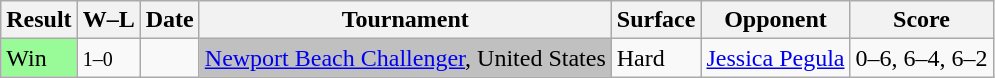<table class="sortable wikitable">
<tr>
<th>Result</th>
<th class="unsortable">W–L</th>
<th>Date</th>
<th>Tournament</th>
<th>Surface</th>
<th>Opponent</th>
<th class="unsortable">Score</th>
</tr>
<tr>
<td bgcolor=98FB98>Win</td>
<td><small>1–0</small></td>
<td><a href='#'></a></td>
<td bgcolor=silver><a href='#'>Newport Beach Challenger</a>, United States</td>
<td>Hard</td>
<td> <a href='#'>Jessica Pegula</a></td>
<td>0–6, 6–4, 6–2</td>
</tr>
</table>
